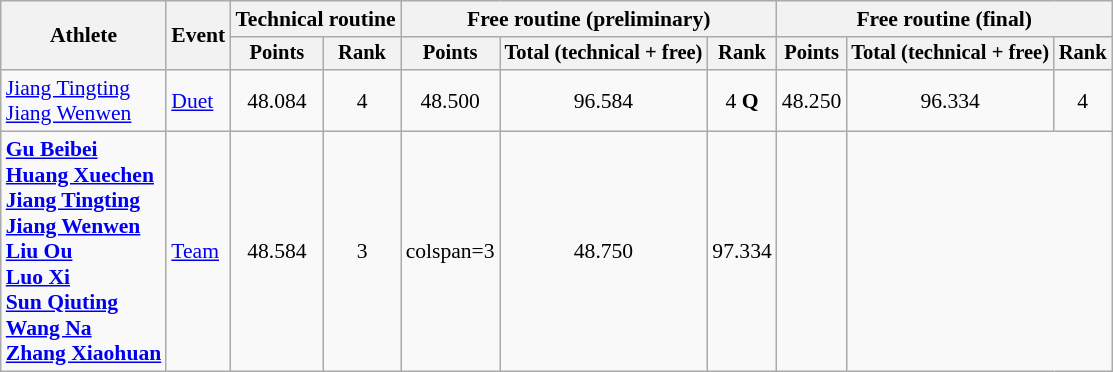<table class="wikitable" style="font-size:90%">
<tr>
<th rowspan="2">Athlete</th>
<th rowspan="2">Event</th>
<th colspan=2>Technical routine</th>
<th colspan=3>Free routine (preliminary)</th>
<th colspan=3>Free routine (final)</th>
</tr>
<tr style="font-size:95%">
<th>Points</th>
<th>Rank</th>
<th>Points</th>
<th>Total (technical + free)</th>
<th>Rank</th>
<th>Points</th>
<th>Total (technical + free)</th>
<th>Rank</th>
</tr>
<tr align=center>
<td align=left><a href='#'>Jiang Tingting</a><br><a href='#'>Jiang Wenwen</a></td>
<td align=left><a href='#'>Duet</a></td>
<td>48.084</td>
<td>4</td>
<td>48.500</td>
<td>96.584</td>
<td>4 <strong>Q</strong></td>
<td>48.250</td>
<td>96.334</td>
<td>4</td>
</tr>
<tr align=center>
<td align=left><strong><a href='#'>Gu Beibei</a><br><a href='#'>Huang Xuechen</a><br><a href='#'>Jiang Tingting</a><br><a href='#'>Jiang Wenwen</a><br><a href='#'>Liu Ou</a><br><a href='#'>Luo Xi</a><br><a href='#'>Sun Qiuting</a><br> <a href='#'>Wang Na</a><br><a href='#'>Zhang Xiaohuan</a></strong></td>
<td align=left><a href='#'>Team</a></td>
<td>48.584</td>
<td>3</td>
<td>colspan=3 </td>
<td>48.750</td>
<td>97.334</td>
<td></td>
</tr>
</table>
